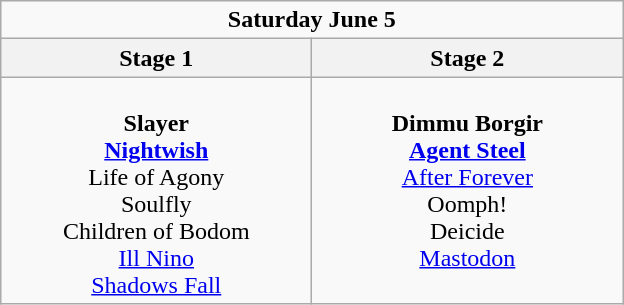<table class="wikitable">
<tr>
<td colspan="3" align="center"><strong>Saturday June 5</strong></td>
</tr>
<tr>
<th>Stage 1</th>
<th>Stage 2</th>
</tr>
<tr>
<td valign="top" align="center" width=200><br><strong>Slayer</strong>
<br><strong><a href='#'>Nightwish</a></strong>
<br>Life of Agony
<br>Soulfly
<br>Children of Bodom
<br><a href='#'>Ill Nino</a>
<br><a href='#'>Shadows Fall</a></td>
<td valign="top" align="center" width=200><br><strong>Dimmu Borgir</strong>
<br><strong><a href='#'>Agent Steel</a></strong>
<br><a href='#'>After Forever</a>
<br>Oomph!
<br>Deicide
<br><a href='#'>Mastodon</a></td>
</tr>
</table>
